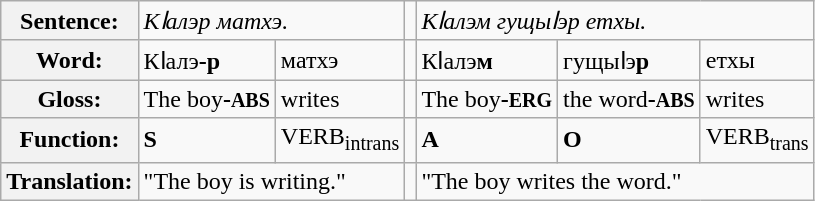<table class="wikitable">
<tr>
<th>Sentence:</th>
<td colspan="2"><em>Кӏалэр матхэ.</em></td>
<td></td>
<td colspan="3"><em>Кӏалэм гущыӏэр етхы.</em></td>
</tr>
<tr>
<th>Word:</th>
<td>Кӏалэ<span><strong>-р</strong></span></td>
<td>матхэ</td>
<td></td>
<td>Кӏалэ<span><strong>м</strong></span></td>
<td>гущыӏэ<span><strong>р</strong></span></td>
<td>етхы</td>
</tr>
<tr>
<th>Gloss:</th>
<td>The boy<span><strong>-<small>ABS</small></strong></span></td>
<td>writes</td>
<td></td>
<td>The boy<span><strong>-<small>ERG</small></strong></span></td>
<td>the word<span><strong>-<small>ABS</small></strong></span></td>
<td>writes</td>
</tr>
<tr>
<th>Function:</th>
<td><span><strong>S</strong></span></td>
<td>VERB<sub>intrans</sub></td>
<td></td>
<td><span><strong>A</strong></span></td>
<td><span><strong>O</strong></span></td>
<td>VERB<sub>trans</sub></td>
</tr>
<tr>
<th>Translation:</th>
<td colspan="2">"The boy is writing."</td>
<td></td>
<td colspan="3">"The boy writes the word."</td>
</tr>
</table>
